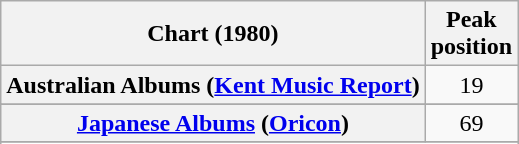<table class="wikitable plainrowheaders sortable" style="text-align:center">
<tr>
<th scope="col">Chart (1980)</th>
<th scope="col">Peak<br>position</th>
</tr>
<tr>
<th scope="row">Australian Albums (<a href='#'>Kent Music Report</a>)</th>
<td>19</td>
</tr>
<tr>
</tr>
<tr>
<th scope="row"><a href='#'>Japanese Albums</a> (<a href='#'>Oricon</a>)</th>
<td>69</td>
</tr>
<tr>
</tr>
<tr>
</tr>
</table>
